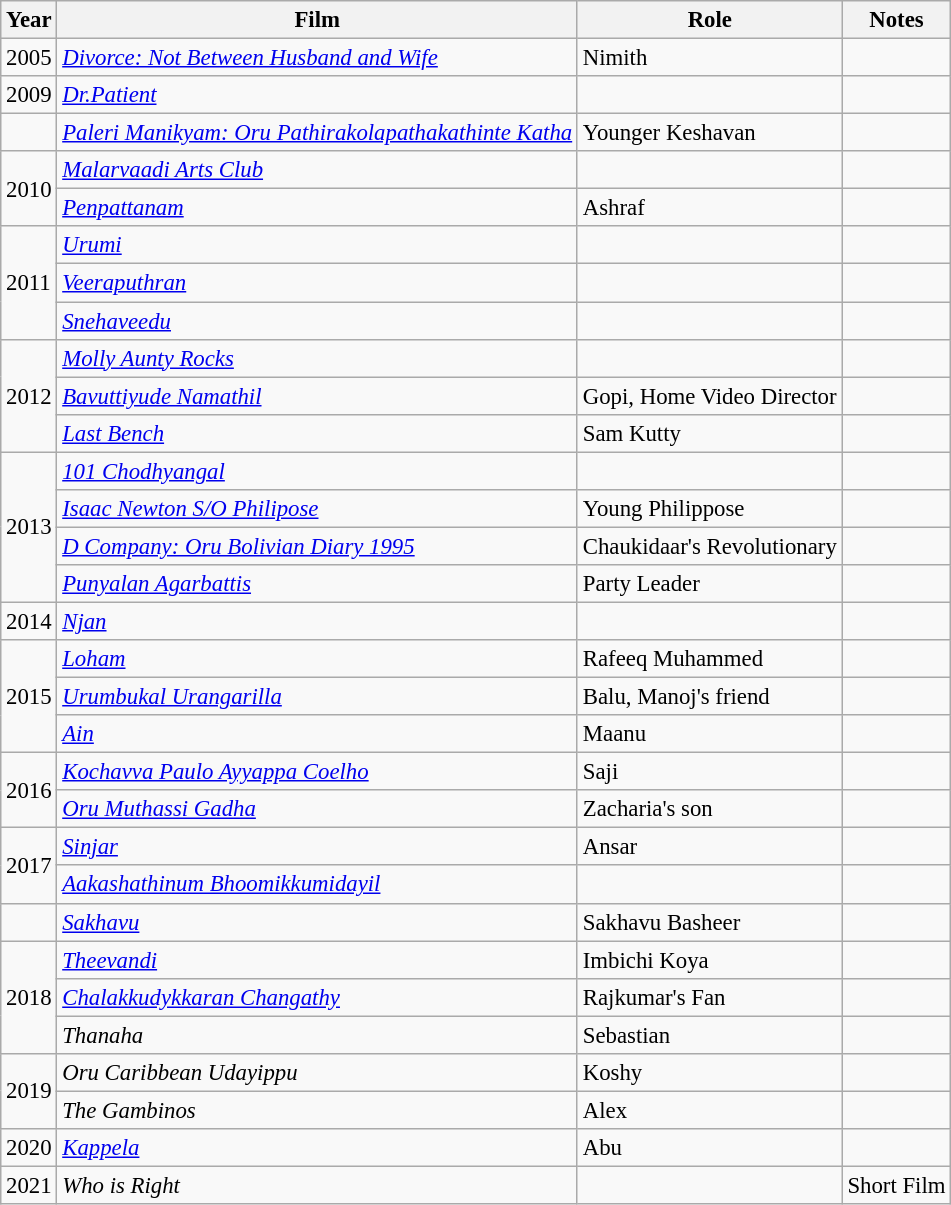<table class="wikitable sortable" style="font-size:95%;">
<tr>
<th>Year</th>
<th>Film</th>
<th>Role</th>
<th>Notes</th>
</tr>
<tr>
<td>2005</td>
<td><em><a href='#'>Divorce: Not Between Husband and Wife</a></em></td>
<td>Nimith</td>
<td></td>
</tr>
<tr>
<td>2009</td>
<td><em><a href='#'>Dr.Patient</a> </em></td>
<td></td>
<td></td>
</tr>
<tr>
<td></td>
<td><em><a href='#'>Paleri Manikyam: Oru Pathirakolapathakathinte Katha</a></em></td>
<td>Younger Keshavan</td>
<td></td>
</tr>
<tr>
<td rowspan="2">2010</td>
<td><em><a href='#'>Malarvaadi Arts Club</a></em></td>
<td></td>
<td></td>
</tr>
<tr>
<td><em><a href='#'>Penpattanam</a></em></td>
<td>Ashraf</td>
<td></td>
</tr>
<tr>
<td rowspan="3">2011</td>
<td><em><a href='#'>Urumi</a></em></td>
<td></td>
<td></td>
</tr>
<tr>
<td><em><a href='#'>Veeraputhran</a></em></td>
<td></td>
<td></td>
</tr>
<tr>
<td><em><a href='#'>Snehaveedu</a></em></td>
<td></td>
<td></td>
</tr>
<tr>
<td rowspan="3">2012</td>
<td><em><a href='#'>Molly Aunty Rocks</a></em></td>
<td></td>
<td></td>
</tr>
<tr>
<td><em><a href='#'>Bavuttiyude Namathil</a></em></td>
<td>Gopi, Home Video Director</td>
<td></td>
</tr>
<tr>
<td><em><a href='#'>Last Bench</a></em></td>
<td>Sam Kutty</td>
<td></td>
</tr>
<tr>
<td rowspan="4">2013</td>
<td><em><a href='#'>101 Chodhyangal</a></em></td>
<td></td>
<td></td>
</tr>
<tr>
<td><em><a href='#'>Isaac Newton S/O Philipose</a></em></td>
<td>Young Philippose</td>
<td></td>
</tr>
<tr>
<td><em><a href='#'>D Company: Oru Bolivian Diary 1995</a></em></td>
<td>Chaukidaar's Revolutionary</td>
<td></td>
</tr>
<tr>
<td><em><a href='#'>Punyalan Agarbattis</a></em></td>
<td>Party Leader</td>
<td></td>
</tr>
<tr>
<td>2014</td>
<td><em><a href='#'>Njan</a></em></td>
<td></td>
<td></td>
</tr>
<tr>
<td rowspan="3">2015</td>
<td><em><a href='#'>Loham</a></em></td>
<td>Rafeeq Muhammed</td>
<td></td>
</tr>
<tr>
<td><em><a href='#'>Urumbukal Urangarilla</a></em></td>
<td>Balu, Manoj's friend</td>
<td></td>
</tr>
<tr>
<td><em><a href='#'>Ain</a></em></td>
<td>Maanu</td>
<td></td>
</tr>
<tr>
<td rowspan="2">2016</td>
<td><em><a href='#'>Kochavva Paulo Ayyappa Coelho</a></em></td>
<td>Saji</td>
<td></td>
</tr>
<tr>
<td><em><a href='#'>Oru Muthassi Gadha</a></em></td>
<td>Zacharia's son</td>
<td></td>
</tr>
<tr>
<td rowspan="2">2017</td>
<td><em><a href='#'>Sinjar</a></em></td>
<td>Ansar</td>
<td></td>
</tr>
<tr>
<td><em><a href='#'>Aakashathinum Bhoomikkumidayil</a></em></td>
<td></td>
<td></td>
</tr>
<tr>
<td></td>
<td><em><a href='#'>Sakhavu</a></em></td>
<td>Sakhavu Basheer</td>
<td></td>
</tr>
<tr>
<td rowspan="3">2018</td>
<td><em><a href='#'>Theevandi</a></em></td>
<td>Imbichi Koya</td>
<td></td>
</tr>
<tr>
<td><em><a href='#'>Chalakkudykkaran Changathy</a></em></td>
<td>Rajkumar's Fan</td>
<td></td>
</tr>
<tr>
<td><em>Thanaha</em></td>
<td>Sebastian</td>
<td></td>
</tr>
<tr>
<td rowspan="2">2019</td>
<td><em>Oru Caribbean Udayippu</em></td>
<td>Koshy</td>
<td></td>
</tr>
<tr>
<td><em>The Gambinos</em></td>
<td>Alex</td>
<td></td>
</tr>
<tr>
<td>2020</td>
<td><em><a href='#'>Kappela</a></em></td>
<td>Abu</td>
<td></td>
</tr>
<tr>
<td>2021</td>
<td><em>Who is Right</em></td>
<td></td>
<td>Short Film</td>
</tr>
</table>
